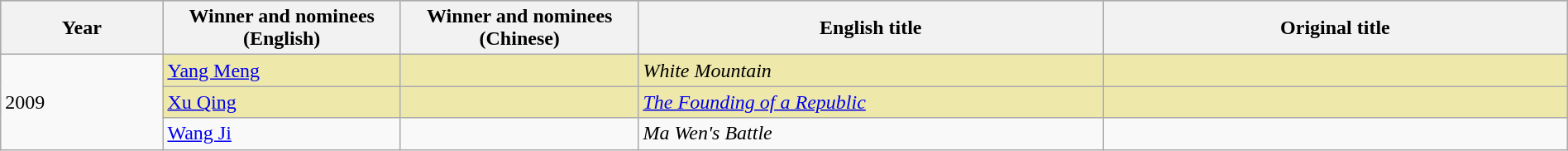<table class="wikitable" style="width:100%;">
<tr style="background:#bebebe">
<th width="100"><strong>Year</strong></th>
<th width="150"><strong>Winner and nominees<br>(English)</strong></th>
<th width="150"><strong>Winner and nominees<br>(Chinese)</strong></th>
<th width="300"><strong>English title</strong></th>
<th width="300"><strong>Original title</strong></th>
</tr>
<tr>
<td rowspan="3">2009</td>
<td style="background:#EEE8AA;"><a href='#'>Yang Meng</a></td>
<td style="background:#EEE8AA;"></td>
<td style="background:#EEE8AA;"><em>White Mountain</em></td>
<td style="background:#EEE8AA;"></td>
</tr>
<tr>
<td style="background:#EEE8AA;"><a href='#'>Xu Qing</a></td>
<td style="background:#EEE8AA;"></td>
<td style="background:#EEE8AA;"><em><a href='#'>The Founding of a Republic</a></em></td>
<td style="background:#EEE8AA;"></td>
</tr>
<tr>
<td><a href='#'>Wang Ji</a></td>
<td></td>
<td><em>Ma Wen's Battle</em></td>
<td></td>
</tr>
</table>
